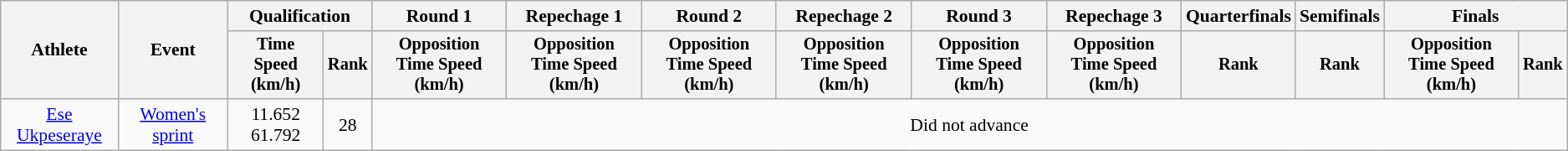<table class=wikitable style=font-size:90%;text-align:center>
<tr>
<th rowspan=2>Athlete</th>
<th rowspan=2>Event</th>
<th colspan="2"><strong>Qualification</strong></th>
<th>Round 1</th>
<th>Repechage 1</th>
<th>Round 2</th>
<th>Repechage 2</th>
<th>Round 3</th>
<th>Repechage 3</th>
<th>Quarterfinals</th>
<th>Semifinals</th>
<th colspan="2">Finals</th>
</tr>
<tr style=font-size:95%>
<th><strong>Time</strong><br><strong>Speed (km/h)</strong></th>
<th><strong>Rank</strong></th>
<th><strong>Opposition</strong><br><strong>Time</strong>
<strong>Speed (km/h)</strong></th>
<th><strong>Opposition</strong><br><strong>Time</strong>
<strong>Speed (km/h)</strong></th>
<th><strong>Opposition</strong><br><strong>Time</strong>
<strong>Speed (km/h)</strong></th>
<th><strong>Opposition</strong><br><strong>Time</strong>
<strong>Speed (km/h)</strong></th>
<th><strong>Opposition</strong><br><strong>Time</strong>
<strong>Speed (km/h)</strong></th>
<th><strong>Opposition</strong><br><strong>Time</strong>
<strong>Speed (km/h)</strong></th>
<th>Rank</th>
<th>Rank</th>
<th><strong>Opposition</strong><br><strong>Time</strong>
<strong>Speed (km/h)</strong></th>
<th><strong>Rank</strong></th>
</tr>
<tr>
<td><a href='#'>Ese Ukpeseraye</a></td>
<td><a href='#'>Women's sprint</a></td>
<td>11.652<br>61.792</td>
<td>28</td>
<td colspan="10">Did not advance</td>
</tr>
</table>
